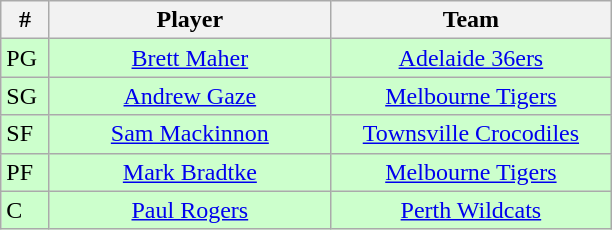<table class="wikitable" style="text-align:center">
<tr>
<th width=25>#</th>
<th width=180>Player</th>
<th width=180>Team</th>
</tr>
<tr style="background:#cfc;">
<td align=left>PG</td>
<td><a href='#'>Brett Maher</a></td>
<td><a href='#'>Adelaide 36ers</a></td>
</tr>
<tr style="background:#cfc;">
<td align=left>SG</td>
<td><a href='#'>Andrew Gaze</a></td>
<td><a href='#'>Melbourne Tigers</a></td>
</tr>
<tr style="background:#cfc;">
<td align=left>SF</td>
<td><a href='#'>Sam Mackinnon</a></td>
<td><a href='#'>Townsville Crocodiles</a></td>
</tr>
<tr style="background:#cfc;">
<td align=left>PF</td>
<td><a href='#'>Mark Bradtke</a></td>
<td><a href='#'>Melbourne Tigers</a></td>
</tr>
<tr style="background:#cfc;">
<td align=left>C</td>
<td><a href='#'>Paul Rogers</a></td>
<td><a href='#'>Perth Wildcats</a></td>
</tr>
</table>
